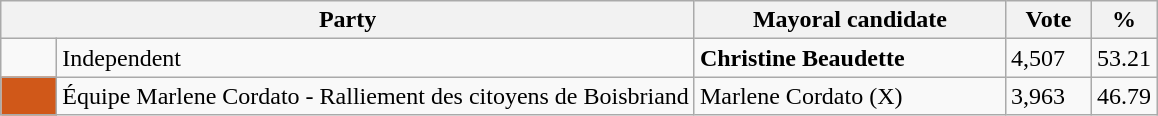<table class="wikitable">
<tr>
<th bgcolor="#DDDDFF" width="230px" colspan="2">Party</th>
<th bgcolor="#DDDDFF" width="200px">Mayoral candidate</th>
<th bgcolor="#DDDDFF" width="50px">Vote</th>
<th bgcolor="#DDDDFF" width="30px">%</th>
</tr>
<tr>
<td> </td>
<td>Independent</td>
<td><strong>Christine Beaudette</strong></td>
<td>4,507</td>
<td>53.21</td>
</tr>
<tr>
<td bgcolor=#D05819 width="30px"> </td>
<td>Équipe Marlene Cordato - Ralliement des citoyens de Boisbriand</td>
<td>Marlene Cordato (X)</td>
<td>3,963</td>
<td>46.79</td>
</tr>
</table>
